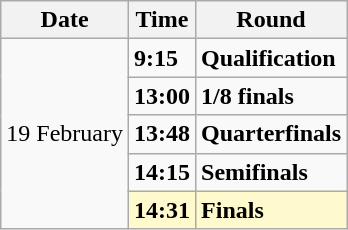<table class="wikitable">
<tr>
<th>Date</th>
<th>Time</th>
<th>Round</th>
</tr>
<tr>
<td rowspan=5>19 February</td>
<td><strong>9:15</strong></td>
<td><strong>Qualification</strong></td>
</tr>
<tr>
<td><strong>13:00</strong></td>
<td><strong>1/8 finals</strong></td>
</tr>
<tr>
<td><strong>13:48</strong></td>
<td><strong>Quarterfinals</strong></td>
</tr>
<tr>
<td><strong>14:15</strong></td>
<td><strong>Semifinals</strong></td>
</tr>
<tr style=background:lemonchiffon>
<td><strong>14:31</strong></td>
<td><strong>Finals</strong></td>
</tr>
</table>
